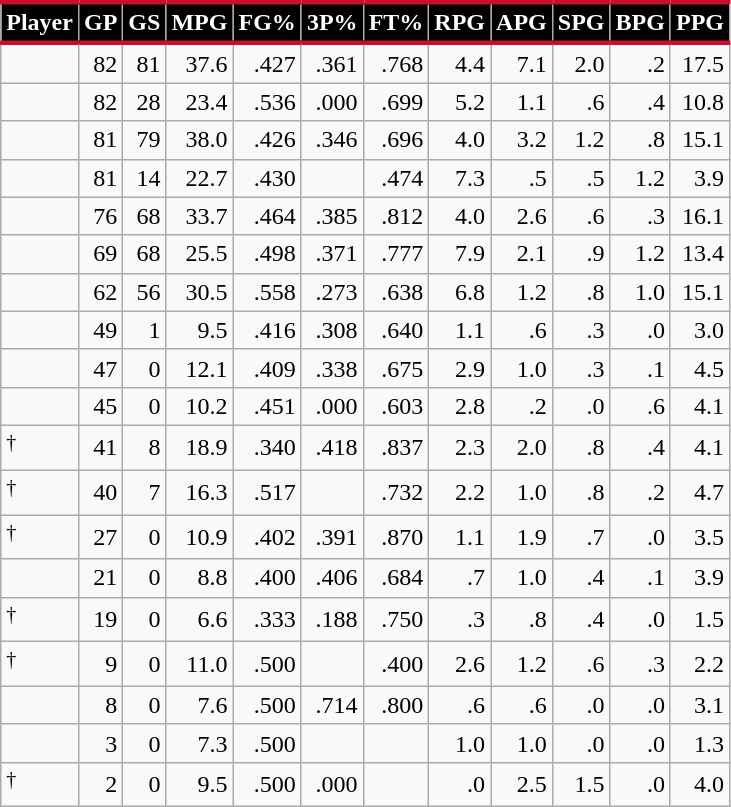<table class="wikitable sortable" style="text-align:right;">
<tr>
<th style="background:#010101; color:#FFFFFF; border-top:#C8102E 3px solid; border-bottom:#C8102E 3px solid;">Player</th>
<th style="background:#010101; color:#FFFFFF; border-top:#C8102E 3px solid; border-bottom:#C8102E 3px solid;">GP</th>
<th style="background:#010101; color:#FFFFFF; border-top:#C8102E 3px solid; border-bottom:#C8102E 3px solid;">GS</th>
<th style="background:#010101; color:#FFFFFF; border-top:#C8102E 3px solid; border-bottom:#C8102E 3px solid;">MPG</th>
<th style="background:#010101; color:#FFFFFF; border-top:#C8102E 3px solid; border-bottom:#C8102E 3px solid;">FG%</th>
<th style="background:#010101; color:#FFFFFF; border-top:#C8102E 3px solid; border-bottom:#C8102E 3px solid;">3P%</th>
<th style="background:#010101; color:#FFFFFF; border-top:#C8102E 3px solid; border-bottom:#C8102E 3px solid;">FT%</th>
<th style="background:#010101; color:#FFFFFF; border-top:#C8102E 3px solid; border-bottom:#C8102E 3px solid;">RPG</th>
<th style="background:#010101; color:#FFFFFF; border-top:#C8102E 3px solid; border-bottom:#C8102E 3px solid;">APG</th>
<th style="background:#010101; color:#FFFFFF; border-top:#C8102E 3px solid; border-bottom:#C8102E 3px solid;">SPG</th>
<th style="background:#010101; color:#FFFFFF; border-top:#C8102E 3px solid; border-bottom:#C8102E 3px solid;">BPG</th>
<th style="background:#010101; color:#FFFFFF; border-top:#C8102E 3px solid; border-bottom:#C8102E 3px solid;">PPG</th>
</tr>
<tr>
<td style="text-align:left;"></td>
<td>82</td>
<td>81</td>
<td>37.6</td>
<td>.427</td>
<td>.361</td>
<td>.768</td>
<td>4.4</td>
<td>7.1</td>
<td>2.0</td>
<td>.2</td>
<td>17.5</td>
</tr>
<tr>
<td style="text-align:left;"></td>
<td>82</td>
<td>28</td>
<td>23.4</td>
<td>.536</td>
<td>.000</td>
<td>.699</td>
<td>5.2</td>
<td>1.1</td>
<td>.6</td>
<td>.4</td>
<td>10.8</td>
</tr>
<tr>
<td style="text-align:left;"></td>
<td>81</td>
<td>79</td>
<td>38.0</td>
<td>.426</td>
<td>.346</td>
<td>.696</td>
<td>4.0</td>
<td>3.2</td>
<td>1.2</td>
<td>.8</td>
<td>15.1</td>
</tr>
<tr>
<td style="text-align:left;"></td>
<td>81</td>
<td>14</td>
<td>22.7</td>
<td>.430</td>
<td></td>
<td>.474</td>
<td>7.3</td>
<td>.5</td>
<td>.5</td>
<td>1.2</td>
<td>3.9</td>
</tr>
<tr>
<td style="text-align:left;"></td>
<td>76</td>
<td>68</td>
<td>33.7</td>
<td>.464</td>
<td>.385</td>
<td>.812</td>
<td>4.0</td>
<td>2.6</td>
<td>.6</td>
<td>.3</td>
<td>16.1</td>
</tr>
<tr>
<td style="text-align:left;"></td>
<td>69</td>
<td>68</td>
<td>25.5</td>
<td>.498</td>
<td>.371</td>
<td>.777</td>
<td>7.9</td>
<td>2.1</td>
<td>.9</td>
<td>1.2</td>
<td>13.4</td>
</tr>
<tr>
<td style="text-align:left;"></td>
<td>62</td>
<td>56</td>
<td>30.5</td>
<td>.558</td>
<td>.273</td>
<td>.638</td>
<td>6.8</td>
<td>1.2</td>
<td>.8</td>
<td>1.0</td>
<td>15.1</td>
</tr>
<tr>
<td style="text-align:left;"></td>
<td>49</td>
<td>1</td>
<td>9.5</td>
<td>.416</td>
<td>.308</td>
<td>.640</td>
<td>1.1</td>
<td>.6</td>
<td>.3</td>
<td>.0</td>
<td>3.0</td>
</tr>
<tr>
<td style="text-align:left;"></td>
<td>47</td>
<td>0</td>
<td>12.1</td>
<td>.409</td>
<td>.338</td>
<td>.675</td>
<td>2.9</td>
<td>1.0</td>
<td>.3</td>
<td>.1</td>
<td>4.5</td>
</tr>
<tr>
<td style="text-align:left;"></td>
<td>45</td>
<td>0</td>
<td>10.2</td>
<td>.451</td>
<td>.000</td>
<td>.603</td>
<td>2.8</td>
<td>.2</td>
<td>.0</td>
<td>.6</td>
<td>4.1</td>
</tr>
<tr>
<td style="text-align:left;"><sup>†</sup></td>
<td>41</td>
<td>8</td>
<td>18.9</td>
<td>.340</td>
<td>.418</td>
<td>.837</td>
<td>2.3</td>
<td>2.0</td>
<td>.8</td>
<td>.4</td>
<td>4.1</td>
</tr>
<tr>
<td style="text-align:left;"><sup>†</sup></td>
<td>40</td>
<td>7</td>
<td>16.3</td>
<td>.517</td>
<td></td>
<td>.732</td>
<td>2.2</td>
<td>1.0</td>
<td>.8</td>
<td>.2</td>
<td>4.7</td>
</tr>
<tr>
<td style="text-align:left;"><sup>†</sup></td>
<td>27</td>
<td>0</td>
<td>10.9</td>
<td>.402</td>
<td>.391</td>
<td>.870</td>
<td>1.1</td>
<td>1.9</td>
<td>.7</td>
<td>.0</td>
<td>3.5</td>
</tr>
<tr>
<td style="text-align:left;"></td>
<td>21</td>
<td>0</td>
<td>8.8</td>
<td>.400</td>
<td>.406</td>
<td>.684</td>
<td>.7</td>
<td>1.0</td>
<td>.4</td>
<td>.1</td>
<td>3.9</td>
</tr>
<tr>
<td style="text-align:left;"><sup>†</sup></td>
<td>19</td>
<td>0</td>
<td>6.6</td>
<td>.333</td>
<td>.188</td>
<td>.750</td>
<td>.3</td>
<td>.8</td>
<td>.4</td>
<td>.0</td>
<td>1.5</td>
</tr>
<tr>
<td style="text-align:left;"><sup>†</sup></td>
<td>9</td>
<td>0</td>
<td>11.0</td>
<td>.500</td>
<td></td>
<td>.400</td>
<td>2.6</td>
<td>1.2</td>
<td>.6</td>
<td>.3</td>
<td>2.2</td>
</tr>
<tr>
<td style="text-align:left;"></td>
<td>8</td>
<td>0</td>
<td>7.6</td>
<td>.500</td>
<td>.714</td>
<td>.800</td>
<td>.6</td>
<td>.6</td>
<td>.0</td>
<td>.0</td>
<td>3.1</td>
</tr>
<tr>
<td style="text-align:left;"></td>
<td>3</td>
<td>0</td>
<td>7.3</td>
<td>.500</td>
<td></td>
<td></td>
<td>1.0</td>
<td>1.0</td>
<td>.0</td>
<td>.0</td>
<td>1.3</td>
</tr>
<tr>
<td style="text-align:left;"><sup>†</sup></td>
<td>2</td>
<td>0</td>
<td>9.5</td>
<td>.500</td>
<td>.000</td>
<td></td>
<td>.0</td>
<td>2.5</td>
<td>1.5</td>
<td>.0</td>
<td>4.0</td>
</tr>
</table>
